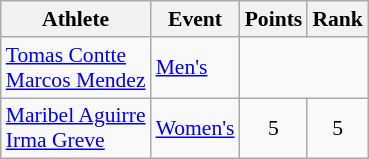<table class=wikitable style=font-size:90%;text-align:center>
<tr>
<th>Athlete</th>
<th>Event</th>
<th>Points</th>
<th>Rank</th>
</tr>
<tr>
<td align=left><a href='#'>Tomas Contte</a><br><a href='#'>Marcos Mendez</a></td>
<td align=left><a href='#'>Men's</a></td>
<td colspan=2></td>
</tr>
<tr>
<td align=left><a href='#'>Maribel Aguirre</a><br><a href='#'>Irma Greve</a></td>
<td align=left><a href='#'>Women's</a></td>
<td>5</td>
<td>5</td>
</tr>
</table>
